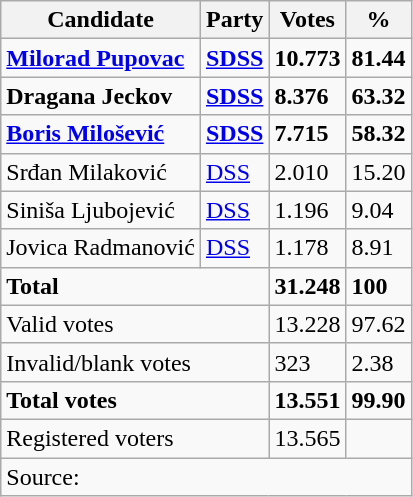<table class="wikitable" style="text-align: left;">
<tr>
<th>Candidate</th>
<th>Party</th>
<th>Votes</th>
<th>%</th>
</tr>
<tr>
<td><strong><a href='#'>Milorad Pupovac</a></strong></td>
<td><a href='#'><strong>SDSS</strong></a></td>
<td><strong>10.773</strong></td>
<td><strong>81.44</strong></td>
</tr>
<tr>
<td><strong>Dragana Jeckov</strong></td>
<td><a href='#'><strong>SDSS</strong></a></td>
<td><strong>8.376</strong></td>
<td><strong>63.32</strong></td>
</tr>
<tr>
<td><strong><a href='#'>Boris Milošević</a></strong></td>
<td><a href='#'><strong>SDSS</strong></a></td>
<td><strong>7.715</strong></td>
<td><strong>58.32</strong></td>
</tr>
<tr>
<td>Srđan Milaković</td>
<td><a href='#'>DSS</a></td>
<td>2.010</td>
<td>15.20</td>
</tr>
<tr>
<td>Siniša Ljubojević</td>
<td><a href='#'>DSS</a></td>
<td>1.196</td>
<td>9.04</td>
</tr>
<tr>
<td>Jovica Radmanović</td>
<td><a href='#'>DSS</a></td>
<td>1.178</td>
<td>8.91</td>
</tr>
<tr>
<td colspan="2"><strong>Total</strong></td>
<td><strong>31.248</strong></td>
<td><strong>100</strong></td>
</tr>
<tr>
<td colspan="2">Valid votes</td>
<td>13.228</td>
<td>97.62</td>
</tr>
<tr>
<td colspan="2">Invalid/blank votes</td>
<td>323</td>
<td>2.38</td>
</tr>
<tr>
<td colspan="2"><strong>Total votes</strong></td>
<td><strong>13.551</strong></td>
<td><strong>99.90</strong></td>
</tr>
<tr>
<td colspan="2">Registered voters</td>
<td>13.565</td>
<td></td>
</tr>
<tr>
<td colspan="4">Source: </td>
</tr>
</table>
